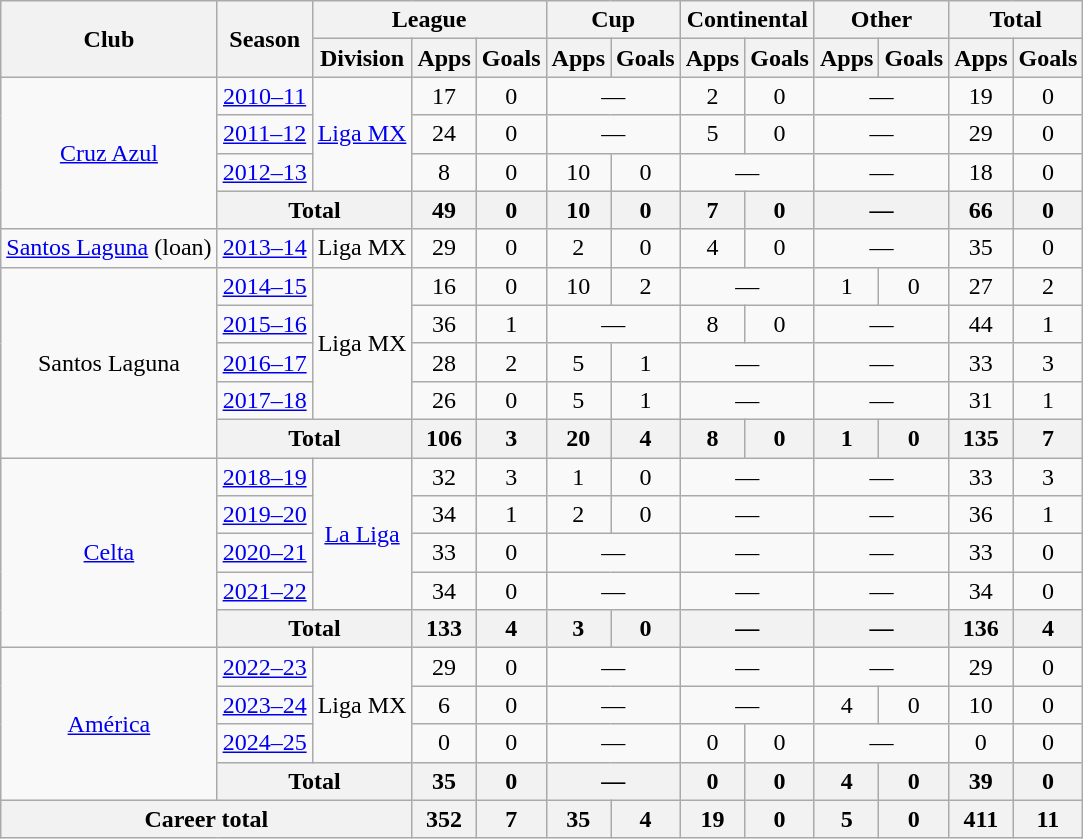<table class="wikitable" style="text-align:center">
<tr>
<th rowspan="2">Club</th>
<th rowspan="2">Season</th>
<th colspan="3">League</th>
<th colspan="2">Cup</th>
<th colspan="2">Continental</th>
<th colspan="2">Other</th>
<th colspan="2">Total</th>
</tr>
<tr>
<th>Division</th>
<th>Apps</th>
<th>Goals</th>
<th>Apps</th>
<th>Goals</th>
<th>Apps</th>
<th>Goals</th>
<th>Apps</th>
<th>Goals</th>
<th>Apps</th>
<th>Goals</th>
</tr>
<tr>
<td rowspan="4"><a href='#'>Cruz Azul</a></td>
<td><a href='#'>2010–11</a></td>
<td rowspan="3"><a href='#'>Liga MX</a></td>
<td>17</td>
<td>0</td>
<td colspan=2>—</td>
<td>2</td>
<td>0</td>
<td colspan="2">—</td>
<td>19</td>
<td>0</td>
</tr>
<tr>
<td><a href='#'>2011–12</a></td>
<td>24</td>
<td>0</td>
<td colspan=2>—</td>
<td>5</td>
<td>0</td>
<td colspan="2">—</td>
<td>29</td>
<td>0</td>
</tr>
<tr>
<td><a href='#'>2012–13</a></td>
<td>8</td>
<td>0</td>
<td>10</td>
<td>0</td>
<td colspan="2">—</td>
<td colspan="2">—</td>
<td>18</td>
<td>0</td>
</tr>
<tr>
<th colspan="2">Total</th>
<th>49</th>
<th>0</th>
<th>10</th>
<th>0</th>
<th>7</th>
<th>0</th>
<th colspan="2">—</th>
<th>66</th>
<th>0</th>
</tr>
<tr>
<td><a href='#'>Santos Laguna</a> (loan)</td>
<td><a href='#'>2013–14</a></td>
<td>Liga MX</td>
<td>29</td>
<td>0</td>
<td>2</td>
<td>0</td>
<td>4</td>
<td>0</td>
<td colspan="2">—</td>
<td>35</td>
<td>0</td>
</tr>
<tr>
<td rowspan="5">Santos Laguna</td>
<td><a href='#'>2014–15</a></td>
<td rowspan="4">Liga MX</td>
<td>16</td>
<td>0</td>
<td>10</td>
<td>2</td>
<td colspan="2">—</td>
<td>1</td>
<td>0</td>
<td>27</td>
<td>2</td>
</tr>
<tr>
<td><a href='#'>2015–16</a></td>
<td>36</td>
<td>1</td>
<td colspan=2>—</td>
<td>8</td>
<td>0</td>
<td colspan=2>—</td>
<td>44</td>
<td>1</td>
</tr>
<tr>
<td><a href='#'>2016–17</a></td>
<td>28</td>
<td>2</td>
<td>5</td>
<td>1</td>
<td colspan="2">—</td>
<td colspan=2>—</td>
<td>33</td>
<td>3</td>
</tr>
<tr>
<td><a href='#'>2017–18</a></td>
<td>26</td>
<td>0</td>
<td>5</td>
<td>1</td>
<td colspan="2">—</td>
<td colspan="2">—</td>
<td>31</td>
<td>1</td>
</tr>
<tr>
<th colspan="2">Total</th>
<th>106</th>
<th>3</th>
<th>20</th>
<th>4</th>
<th>8</th>
<th>0</th>
<th>1</th>
<th>0</th>
<th>135</th>
<th>7</th>
</tr>
<tr>
<td rowspan="5"><a href='#'>Celta</a></td>
<td><a href='#'>2018–19</a></td>
<td rowspan="4"><a href='#'>La Liga</a></td>
<td>32</td>
<td>3</td>
<td>1</td>
<td>0</td>
<td colspan="2">—</td>
<td colspan="2">—</td>
<td>33</td>
<td>3</td>
</tr>
<tr>
<td><a href='#'>2019–20</a></td>
<td>34</td>
<td>1</td>
<td>2</td>
<td>0</td>
<td colspan="2">—</td>
<td colspan="2">—</td>
<td>36</td>
<td>1</td>
</tr>
<tr>
<td><a href='#'>2020–21</a></td>
<td>33</td>
<td>0</td>
<td colspan="2">—</td>
<td colspan="2">—</td>
<td colspan="2">—</td>
<td>33</td>
<td>0</td>
</tr>
<tr>
<td><a href='#'>2021–22</a></td>
<td>34</td>
<td>0</td>
<td colspan="2">—</td>
<td colspan="2">—</td>
<td colspan="2">—</td>
<td>34</td>
<td>0</td>
</tr>
<tr>
<th colspan="2">Total</th>
<th>133</th>
<th>4</th>
<th>3</th>
<th>0</th>
<th colspan="2">—</th>
<th colspan="2">—</th>
<th>136</th>
<th>4</th>
</tr>
<tr>
<td rowspan="4"><a href='#'>América</a></td>
<td><a href='#'>2022–23</a></td>
<td rowspan="3">Liga MX</td>
<td>29</td>
<td>0</td>
<td colspan="2">—</td>
<td colspan="2">—</td>
<td colspan="2">—</td>
<td>29</td>
<td>0</td>
</tr>
<tr>
<td><a href='#'>2023–24</a></td>
<td>6</td>
<td>0</td>
<td colspan="2">—</td>
<td colspan="2">—</td>
<td>4</td>
<td>0</td>
<td>10</td>
<td>0</td>
</tr>
<tr>
<td><a href='#'>2024–25</a></td>
<td>0</td>
<td>0</td>
<td colspan="2">—</td>
<td>0</td>
<td>0</td>
<td colspan="2">—</td>
<td>0</td>
<td>0</td>
</tr>
<tr>
<th colspan="2">Total</th>
<th>35</th>
<th>0</th>
<th colspan="2">—</th>
<th>0</th>
<th>0</th>
<th>4</th>
<th>0</th>
<th>39</th>
<th>0</th>
</tr>
<tr>
<th colspan="3">Career total</th>
<th>352</th>
<th>7</th>
<th>35</th>
<th>4</th>
<th>19</th>
<th>0</th>
<th>5</th>
<th>0</th>
<th>411</th>
<th>11</th>
</tr>
</table>
